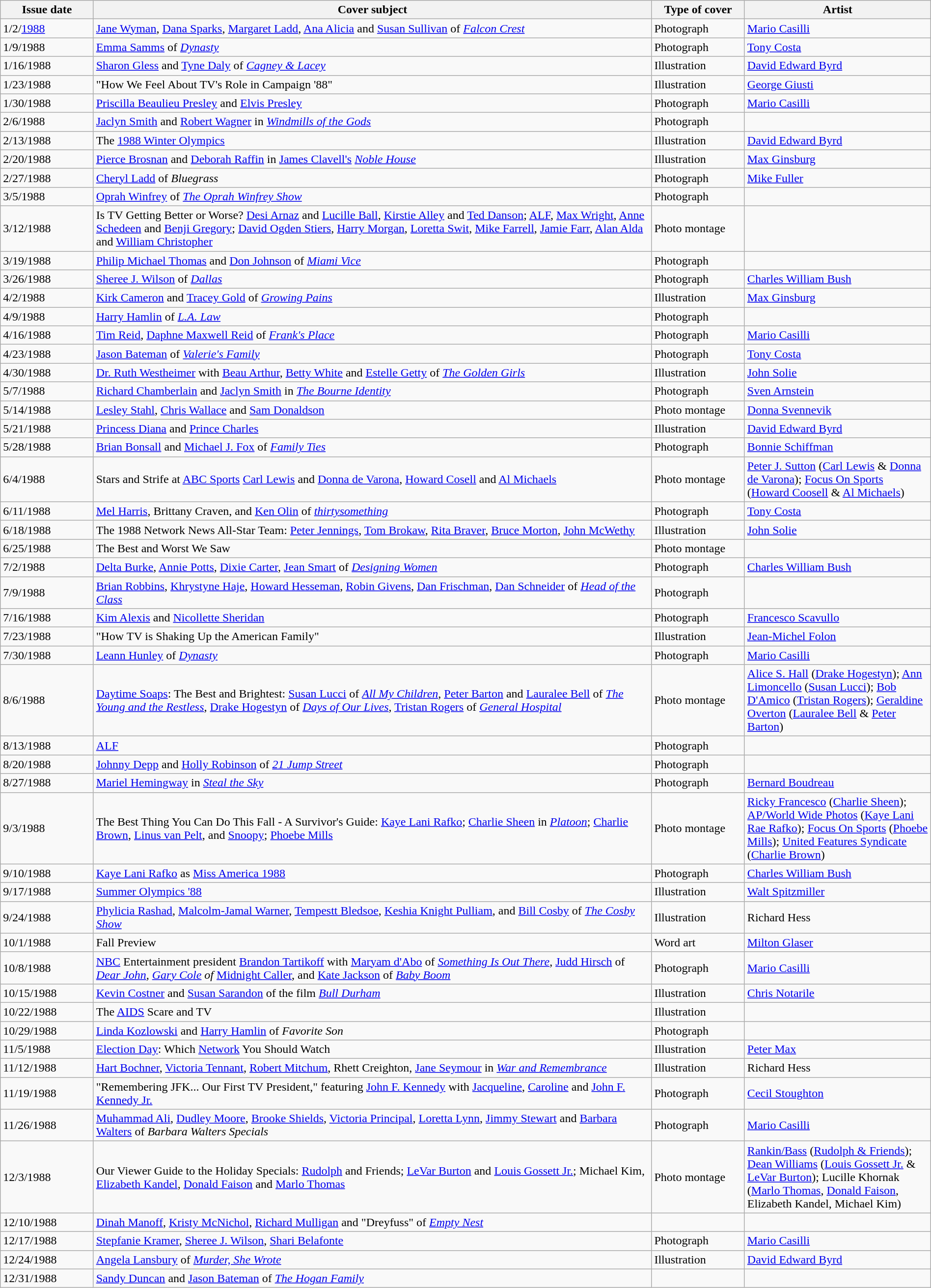<table class="wikitable sortable" width=100% style="font-size:100%;">
<tr>
<th width=10%>Issue date</th>
<th width=60%>Cover subject</th>
<th width=10%>Type of cover</th>
<th width=20%>Artist</th>
</tr>
<tr>
<td>1/2/<a href='#'>1988</a></td>
<td><a href='#'>Jane Wyman</a>, <a href='#'>Dana Sparks</a>, <a href='#'>Margaret Ladd</a>, <a href='#'>Ana Alicia</a> and <a href='#'>Susan Sullivan</a> of <em><a href='#'>Falcon Crest</a></em></td>
<td>Photograph</td>
<td><a href='#'>Mario Casilli</a></td>
</tr>
<tr>
<td>1/9/1988</td>
<td><a href='#'>Emma Samms</a> of <em><a href='#'>Dynasty</a></em></td>
<td>Photograph</td>
<td><a href='#'>Tony Costa</a></td>
</tr>
<tr>
<td>1/16/1988</td>
<td><a href='#'>Sharon Gless</a> and <a href='#'>Tyne Daly</a> of <em><a href='#'>Cagney & Lacey</a></em></td>
<td>Illustration</td>
<td><a href='#'>David Edward Byrd</a></td>
</tr>
<tr>
<td>1/23/1988</td>
<td>"How We Feel About TV's Role in Campaign '88"</td>
<td>Illustration</td>
<td><a href='#'>George Giusti</a></td>
</tr>
<tr>
<td>1/30/1988</td>
<td><a href='#'>Priscilla Beaulieu Presley</a> and <a href='#'>Elvis Presley</a></td>
<td>Photograph</td>
<td><a href='#'>Mario Casilli</a></td>
</tr>
<tr>
<td>2/6/1988</td>
<td><a href='#'>Jaclyn Smith</a> and <a href='#'>Robert Wagner</a> in <em><a href='#'>Windmills of the Gods</a></em></td>
<td>Photograph</td>
<td></td>
</tr>
<tr>
<td>2/13/1988</td>
<td>The <a href='#'>1988 Winter Olympics</a></td>
<td>Illustration</td>
<td><a href='#'>David Edward Byrd</a></td>
</tr>
<tr>
<td>2/20/1988</td>
<td><a href='#'>Pierce Brosnan</a> and <a href='#'>Deborah Raffin</a> in <a href='#'> James Clavell's</a> <em><a href='#'>Noble House</a></em></td>
<td>Illustration</td>
<td><a href='#'>Max Ginsburg</a></td>
</tr>
<tr>
<td>2/27/1988</td>
<td><a href='#'>Cheryl Ladd</a> of <em>Bluegrass</em></td>
<td>Photograph</td>
<td><a href='#'>Mike Fuller</a></td>
</tr>
<tr>
<td>3/5/1988</td>
<td><a href='#'>Oprah Winfrey</a> of <em><a href='#'>The Oprah Winfrey Show</a></em></td>
<td>Photograph</td>
<td></td>
</tr>
<tr>
<td>3/12/1988</td>
<td>Is TV Getting Better or Worse? <a href='#'>Desi Arnaz</a> and <a href='#'>Lucille Ball</a>, <a href='#'>Kirstie Alley</a> and <a href='#'>Ted Danson</a>; <a href='#'>ALF</a>, <a href='#'>Max Wright</a>, <a href='#'>Anne Schedeen</a> and <a href='#'>Benji Gregory</a>; <a href='#'>David Ogden Stiers</a>, <a href='#'>Harry Morgan</a>, <a href='#'>Loretta Swit</a>, <a href='#'>Mike Farrell</a>, <a href='#'>Jamie Farr</a>, <a href='#'>Alan Alda</a> and <a href='#'>William Christopher</a></td>
<td>Photo montage</td>
<td></td>
</tr>
<tr>
<td>3/19/1988</td>
<td><a href='#'>Philip Michael Thomas</a> and <a href='#'>Don Johnson</a> of <em><a href='#'>Miami Vice</a></em></td>
<td>Photograph</td>
<td></td>
</tr>
<tr>
<td>3/26/1988</td>
<td><a href='#'>Sheree J. Wilson</a> of <em><a href='#'>Dallas</a></em></td>
<td>Photograph</td>
<td><a href='#'>Charles William Bush</a></td>
</tr>
<tr>
<td>4/2/1988</td>
<td><a href='#'>Kirk Cameron</a> and <a href='#'>Tracey Gold</a> of <em><a href='#'>Growing Pains</a></em></td>
<td>Illustration</td>
<td><a href='#'>Max Ginsburg</a></td>
</tr>
<tr>
<td>4/9/1988</td>
<td><a href='#'>Harry Hamlin</a> of <em><a href='#'>L.A. Law</a></em></td>
<td>Photograph</td>
<td></td>
</tr>
<tr>
<td>4/16/1988</td>
<td><a href='#'>Tim Reid</a>, <a href='#'>Daphne Maxwell Reid</a> of <em><a href='#'>Frank's Place</a></em></td>
<td>Photograph</td>
<td><a href='#'>Mario Casilli</a></td>
</tr>
<tr>
<td>4/23/1988</td>
<td><a href='#'>Jason Bateman</a> of <em><a href='#'>Valerie's Family</a></em></td>
<td>Photograph</td>
<td><a href='#'>Tony Costa</a></td>
</tr>
<tr>
<td>4/30/1988</td>
<td><a href='#'>Dr. Ruth Westheimer</a> with <a href='#'>Beau Arthur</a>, <a href='#'>Betty White</a> and <a href='#'>Estelle Getty</a> of <em><a href='#'>The Golden Girls</a></em></td>
<td>Illustration</td>
<td><a href='#'>John Solie</a></td>
</tr>
<tr>
<td>5/7/1988</td>
<td><a href='#'>Richard Chamberlain</a> and <a href='#'>Jaclyn Smith</a> in <em><a href='#'>The Bourne Identity</a></em></td>
<td>Photograph</td>
<td><a href='#'>Sven Arnstein</a></td>
</tr>
<tr>
<td>5/14/1988</td>
<td><a href='#'>Lesley Stahl</a>, <a href='#'>Chris Wallace</a> and <a href='#'>Sam Donaldson</a></td>
<td>Photo montage</td>
<td><a href='#'>Donna Svennevik</a></td>
</tr>
<tr>
<td>5/21/1988</td>
<td><a href='#'>Princess Diana</a> and <a href='#'>Prince Charles</a></td>
<td>Illustration</td>
<td><a href='#'>David Edward Byrd</a></td>
</tr>
<tr>
<td>5/28/1988</td>
<td><a href='#'>Brian Bonsall</a> and <a href='#'>Michael J. Fox</a> of <em><a href='#'>Family Ties</a></em></td>
<td>Photograph</td>
<td><a href='#'>Bonnie Schiffman</a></td>
</tr>
<tr>
<td>6/4/1988</td>
<td>Stars and Strife at <a href='#'>ABC Sports</a> <a href='#'>Carl Lewis</a> and <a href='#'>Donna de Varona</a>, <a href='#'>Howard Cosell</a> and <a href='#'>Al Michaels</a></td>
<td>Photo montage</td>
<td><a href='#'>Peter J. Sutton</a> (<a href='#'>Carl Lewis</a> & <a href='#'>Donna de Varona</a>); <a href='#'>Focus On Sports</a> (<a href='#'>Howard Coosell</a> & <a href='#'>Al Michaels</a>)</td>
</tr>
<tr>
<td>6/11/1988</td>
<td><a href='#'>Mel Harris</a>, Brittany Craven, and <a href='#'>Ken Olin</a> of <em><a href='#'>thirtysomething</a></em></td>
<td>Photograph</td>
<td><a href='#'>Tony Costa</a></td>
</tr>
<tr>
<td>6/18/1988</td>
<td>The 1988 Network News All-Star Team: <a href='#'>Peter Jennings</a>, <a href='#'>Tom Brokaw</a>, <a href='#'>Rita Braver</a>, <a href='#'>Bruce Morton</a>, <a href='#'>John McWethy</a></td>
<td>Illustration</td>
<td><a href='#'>John Solie</a></td>
</tr>
<tr>
<td>6/25/1988</td>
<td>The Best and Worst We Saw</td>
<td>Photo montage</td>
<td></td>
</tr>
<tr>
<td>7/2/1988</td>
<td><a href='#'>Delta Burke</a>, <a href='#'>Annie Potts</a>, <a href='#'>Dixie Carter</a>, <a href='#'>Jean Smart</a> of <em><a href='#'>Designing Women</a></em></td>
<td>Photograph</td>
<td><a href='#'>Charles William Bush</a></td>
</tr>
<tr>
<td>7/9/1988</td>
<td><a href='#'>Brian Robbins</a>, <a href='#'>Khrystyne Haje</a>, <a href='#'>Howard Hesseman</a>, <a href='#'>Robin Givens</a>, <a href='#'>Dan Frischman</a>, <a href='#'>Dan Schneider</a> of <em><a href='#'>Head of the Class</a></em></td>
<td>Photograph</td>
<td></td>
</tr>
<tr>
<td>7/16/1988</td>
<td><a href='#'>Kim Alexis</a> and <a href='#'>Nicollette Sheridan</a></td>
<td>Photograph</td>
<td><a href='#'>Francesco Scavullo</a></td>
</tr>
<tr>
<td>7/23/1988</td>
<td>"How TV is Shaking Up the American Family"</td>
<td>Illustration</td>
<td><a href='#'>Jean-Michel Folon</a></td>
</tr>
<tr>
<td>7/30/1988</td>
<td><a href='#'>Leann Hunley</a> of <em><a href='#'>Dynasty</a></em></td>
<td>Photograph</td>
<td><a href='#'>Mario Casilli</a></td>
</tr>
<tr>
<td>8/6/1988</td>
<td><a href='#'>Daytime Soaps</a>: The Best and Brightest: <a href='#'>Susan Lucci</a> of <em><a href='#'>All My Children</a></em>, <a href='#'>Peter Barton</a> and <a href='#'>Lauralee Bell</a> of <em><a href='#'>The Young and the Restless</a></em>, <a href='#'>Drake Hogestyn</a> of <em><a href='#'>Days of Our Lives</a></em>, <a href='#'>Tristan Rogers</a> of <em><a href='#'>General Hospital</a></em></td>
<td>Photo montage</td>
<td><a href='#'>Alice S. Hall</a> (<a href='#'>Drake Hogestyn</a>); <a href='#'>Ann Limoncello</a> (<a href='#'>Susan Lucci</a>); <a href='#'>Bob D'Amico</a> (<a href='#'>Tristan Rogers</a>); <a href='#'>Geraldine Overton</a> (<a href='#'>Lauralee Bell</a> & <a href='#'>Peter Barton</a>)</td>
</tr>
<tr>
<td>8/13/1988</td>
<td><a href='#'>ALF</a></td>
<td>Photograph</td>
<td></td>
</tr>
<tr>
<td>8/20/1988</td>
<td><a href='#'>Johnny Depp</a> and <a href='#'>Holly Robinson</a> of <em><a href='#'>21 Jump Street</a></em></td>
<td>Photograph</td>
<td></td>
</tr>
<tr>
<td>8/27/1988</td>
<td><a href='#'>Mariel Hemingway</a> in <em><a href='#'>Steal the Sky</a></em></td>
<td>Photograph</td>
<td><a href='#'>Bernard Boudreau</a></td>
</tr>
<tr>
<td>9/3/1988</td>
<td>The Best Thing You Can Do This Fall - A Survivor's Guide: <a href='#'>Kaye Lani Rafko</a>; <a href='#'>Charlie Sheen</a> in <em><a href='#'>Platoon</a></em>; <a href='#'>Charlie Brown</a>, <a href='#'>Linus van Pelt</a>, and <a href='#'>Snoopy</a>; <a href='#'>Phoebe Mills</a></td>
<td>Photo montage</td>
<td><a href='#'>Ricky Francesco</a> (<a href='#'>Charlie Sheen</a>); <a href='#'>AP/World Wide Photos</a> (<a href='#'>Kaye Lani Rae Rafko</a>); <a href='#'>Focus On Sports</a> (<a href='#'>Phoebe Mills</a>); <a href='#'>United Features Syndicate</a> (<a href='#'>Charlie Brown</a>)</td>
</tr>
<tr>
<td>9/10/1988</td>
<td><a href='#'>Kaye Lani Rafko</a> as <a href='#'>Miss America 1988</a></td>
<td>Photograph</td>
<td><a href='#'>Charles William Bush</a></td>
</tr>
<tr>
<td>9/17/1988</td>
<td><a href='#'>Summer Olympics '88</a></td>
<td>Illustration</td>
<td><a href='#'>Walt Spitzmiller</a></td>
</tr>
<tr>
<td>9/24/1988</td>
<td><a href='#'>Phylicia Rashad</a>, <a href='#'>Malcolm-Jamal Warner</a>, <a href='#'>Tempestt Bledsoe</a>, <a href='#'>Keshia Knight Pulliam</a>, and <a href='#'>Bill Cosby</a> of <em><a href='#'>The Cosby Show</a></em></td>
<td>Illustration</td>
<td>Richard Hess</td>
</tr>
<tr>
<td>10/1/1988</td>
<td>Fall Preview</td>
<td>Word art</td>
<td><a href='#'>Milton Glaser</a></td>
</tr>
<tr>
<td>10/8/1988</td>
<td><a href='#'>NBC</a> Entertainment president <a href='#'>Brandon Tartikoff</a> with <a href='#'>Maryam d'Abo</a> of <em><a href='#'>Something Is Out There</a></em>, <a href='#'>Judd Hirsch</a> of <em><a href='#'>Dear John</a>, <a href='#'>Gary Cole</a> of </em><a href='#'>Midnight Caller</a>, and <a href='#'>Kate Jackson</a> of <em><a href='#'>Baby Boom</a></em></td>
<td>Photograph</td>
<td><a href='#'>Mario Casilli</a></td>
</tr>
<tr>
<td>10/15/1988</td>
<td><a href='#'>Kevin Costner</a> and <a href='#'>Susan Sarandon</a> of the film <em><a href='#'>Bull Durham</a></em></td>
<td>Illustration</td>
<td><a href='#'>Chris Notarile</a></td>
</tr>
<tr>
<td>10/22/1988</td>
<td>The <a href='#'>AIDS</a> Scare and TV</td>
<td>Illustration</td>
<td></td>
</tr>
<tr>
<td>10/29/1988</td>
<td><a href='#'>Linda Kozlowski</a> and <a href='#'>Harry Hamlin</a> of <em>Favorite Son</em></td>
<td>Photograph</td>
<td></td>
</tr>
<tr>
<td>11/5/1988</td>
<td><a href='#'>Election Day</a>: Which <a href='#'>Network</a> You Should Watch</td>
<td>Illustration</td>
<td><a href='#'>Peter Max</a></td>
</tr>
<tr>
<td>11/12/1988</td>
<td><a href='#'>Hart Bochner</a>, <a href='#'>Victoria Tennant</a>, <a href='#'>Robert Mitchum</a>, Rhett Creighton, <a href='#'>Jane Seymour</a> in <em><a href='#'>War and Remembrance</a></em></td>
<td>Illustration</td>
<td>Richard Hess</td>
</tr>
<tr>
<td>11/19/1988</td>
<td>"Remembering JFK... Our First TV President," featuring <a href='#'>John F. Kennedy</a> with <a href='#'>Jacqueline</a>, <a href='#'>Caroline</a> and <a href='#'>John F. Kennedy Jr.</a></td>
<td>Photograph</td>
<td><a href='#'>Cecil Stoughton</a></td>
</tr>
<tr>
<td>11/26/1988</td>
<td><a href='#'>Muhammad Ali</a>, <a href='#'>Dudley Moore</a>, <a href='#'>Brooke Shields</a>, <a href='#'>Victoria Principal</a>, <a href='#'>Loretta Lynn</a>, <a href='#'>Jimmy Stewart</a> and <a href='#'>Barbara Walters</a> of <em>Barbara Walters Specials</em></td>
<td>Photograph</td>
<td><a href='#'>Mario Casilli</a></td>
</tr>
<tr>
<td>12/3/1988</td>
<td>Our Viewer Guide to the Holiday Specials: <a href='#'>Rudolph</a> and Friends; <a href='#'>LeVar Burton</a> and <a href='#'>Louis Gossett Jr.</a>; Michael Kim, <a href='#'>Elizabeth Kandel</a>, <a href='#'>Donald Faison</a> and <a href='#'>Marlo Thomas</a></td>
<td>Photo montage</td>
<td><a href='#'>Rankin/Bass</a> (<a href='#'>Rudolph & Friends</a>); <a href='#'>Dean Williams</a> (<a href='#'>Louis Gossett Jr.</a> & <a href='#'>LeVar Burton</a>); Lucille Khornak (<a href='#'>Marlo Thomas</a>, <a href='#'>Donald Faison</a>, Elizabeth Kandel, Michael Kim)</td>
</tr>
<tr>
<td>12/10/1988</td>
<td><a href='#'>Dinah Manoff</a>, <a href='#'>Kristy McNichol</a>, <a href='#'>Richard Mulligan</a> and "Dreyfuss" of <em><a href='#'>Empty Nest</a></em></td>
<td></td>
<td></td>
</tr>
<tr>
<td>12/17/1988</td>
<td><a href='#'>Stepfanie Kramer</a>, <a href='#'>Sheree J. Wilson</a>, <a href='#'>Shari Belafonte</a></td>
<td>Photograph</td>
<td><a href='#'>Mario Casilli</a></td>
</tr>
<tr>
<td>12/24/1988</td>
<td><a href='#'>Angela Lansbury</a> of <em><a href='#'>Murder, She Wrote</a></em></td>
<td>Illustration</td>
<td><a href='#'>David Edward Byrd</a></td>
</tr>
<tr>
<td>12/31/1988</td>
<td><a href='#'>Sandy Duncan</a> and <a href='#'>Jason Bateman</a> of <em><a href='#'>The Hogan Family</a></em></td>
<td></td>
<td></td>
</tr>
</table>
